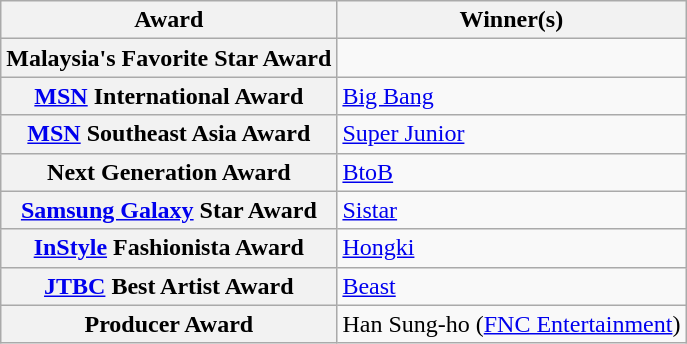<table class="wikitable plainrowheaders">
<tr>
<th>Award</th>
<th>Winner(s)</th>
</tr>
<tr>
<th scope="row">Malaysia's Favorite Star Award</th>
<td></td>
</tr>
<tr>
<th scope="row"><a href='#'>MSN</a> International Award</th>
<td><a href='#'>Big Bang</a></td>
</tr>
<tr>
<th scope="row"><a href='#'>MSN</a> Southeast Asia Award</th>
<td><a href='#'>Super Junior</a></td>
</tr>
<tr>
<th scope="row">Next Generation Award</th>
<td><a href='#'>BtoB</a></td>
</tr>
<tr>
<th scope="row"><a href='#'>Samsung Galaxy</a> Star Award</th>
<td><a href='#'>Sistar</a></td>
</tr>
<tr>
<th scope="row"><a href='#'>InStyle</a> Fashionista Award</th>
<td><a href='#'>Hongki</a></td>
</tr>
<tr>
<th scope="row"><a href='#'>JTBC</a> Best Artist Award</th>
<td><a href='#'>Beast</a></td>
</tr>
<tr>
<th scope="row">Producer Award</th>
<td>Han Sung-ho (<a href='#'>FNC Entertainment</a>)</td>
</tr>
</table>
